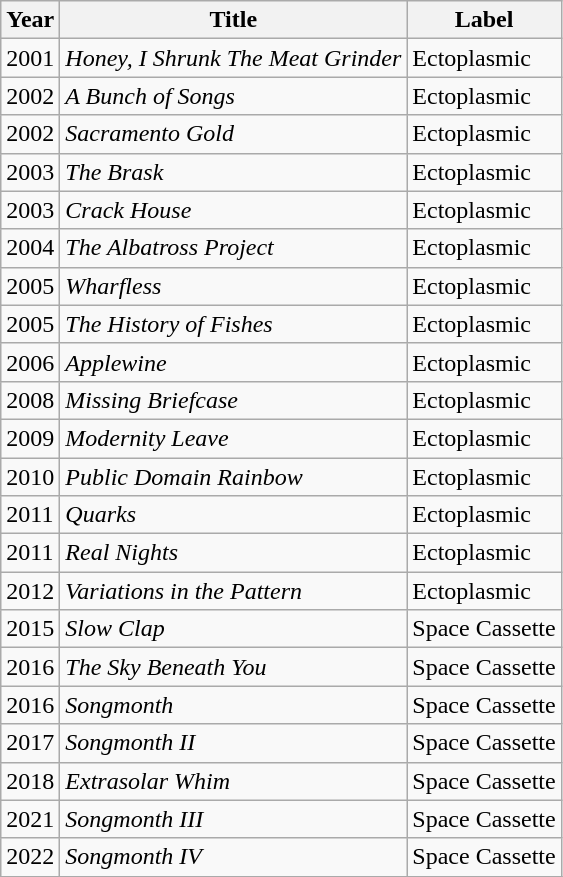<table class="wikitable">
<tr>
<th align="left">Year</th>
<th align="left">Title</th>
<th align="left">Label</th>
</tr>
<tr>
<td>2001</td>
<td><em>Honey, I Shrunk The Meat Grinder</em></td>
<td>Ectoplasmic</td>
</tr>
<tr>
<td>2002</td>
<td><em>A Bunch of Songs</em></td>
<td>Ectoplasmic</td>
</tr>
<tr>
<td>2002</td>
<td><em>Sacramento Gold</em></td>
<td>Ectoplasmic</td>
</tr>
<tr>
<td>2003</td>
<td><em>The Brask</em></td>
<td>Ectoplasmic</td>
</tr>
<tr>
<td>2003</td>
<td><em>Crack House</em></td>
<td>Ectoplasmic</td>
</tr>
<tr>
<td>2004</td>
<td><em>The Albatross Project</em></td>
<td>Ectoplasmic</td>
</tr>
<tr>
<td>2005</td>
<td><em>Wharfless</em></td>
<td>Ectoplasmic</td>
</tr>
<tr>
<td>2005</td>
<td><em>The History of Fishes</em></td>
<td>Ectoplasmic</td>
</tr>
<tr>
<td>2006</td>
<td><em>Applewine</em></td>
<td>Ectoplasmic</td>
</tr>
<tr>
<td>2008</td>
<td><em>Missing Briefcase</em></td>
<td>Ectoplasmic</td>
</tr>
<tr>
<td>2009</td>
<td><em>Modernity Leave</em></td>
<td>Ectoplasmic</td>
</tr>
<tr>
<td>2010</td>
<td><em>Public Domain Rainbow</em></td>
<td>Ectoplasmic</td>
</tr>
<tr>
<td>2011</td>
<td><em>Quarks</em></td>
<td>Ectoplasmic</td>
</tr>
<tr>
<td>2011</td>
<td><em>Real Nights</em></td>
<td>Ectoplasmic</td>
</tr>
<tr>
<td>2012</td>
<td><em>Variations in the Pattern</em></td>
<td>Ectoplasmic</td>
</tr>
<tr>
<td>2015</td>
<td><em>Slow Clap</em></td>
<td>Space Cassette</td>
</tr>
<tr>
<td>2016</td>
<td><em>The Sky Beneath You</em></td>
<td>Space Cassette</td>
</tr>
<tr>
<td>2016</td>
<td><em>Songmonth</em></td>
<td>Space Cassette</td>
</tr>
<tr>
<td>2017</td>
<td><em>Songmonth II</em></td>
<td>Space Cassette</td>
</tr>
<tr>
<td>2018</td>
<td><em>Extrasolar Whim</em></td>
<td>Space Cassette</td>
</tr>
<tr>
<td>2021</td>
<td><em>Songmonth III</em></td>
<td>Space Cassette</td>
</tr>
<tr>
<td>2022</td>
<td><em>Songmonth IV</em></td>
<td>Space Cassette</td>
</tr>
<tr>
</tr>
</table>
